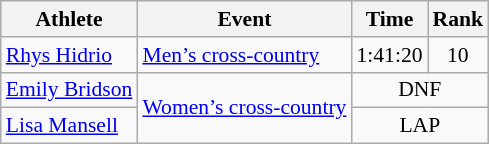<table class=wikitable style="font-size:90%;">
<tr>
<th>Athlete</th>
<th>Event</th>
<th>Time</th>
<th>Rank</th>
</tr>
<tr align=center>
<td align=left><a href='#'>Rhys Hidrio</a></td>
<td align=left rowspan=1><a href='#'>Men’s cross-country</a></td>
<td>1:41:20</td>
<td>10</td>
</tr>
<tr align=center>
<td align=left><a href='#'>Emily Bridson</a></td>
<td align=left rowspan=2><a href='#'>Women’s cross-country</a></td>
<td colspan=2>DNF</td>
</tr>
<tr align=center>
<td align=left><a href='#'>Lisa Mansell</a></td>
<td colspan=2>LAP</td>
</tr>
</table>
